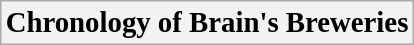<table class="wikitable" style="margin:1em auto;">
<tr>
<th><big>Chronology of Brain's Breweries</big><br></th>
</tr>
</table>
